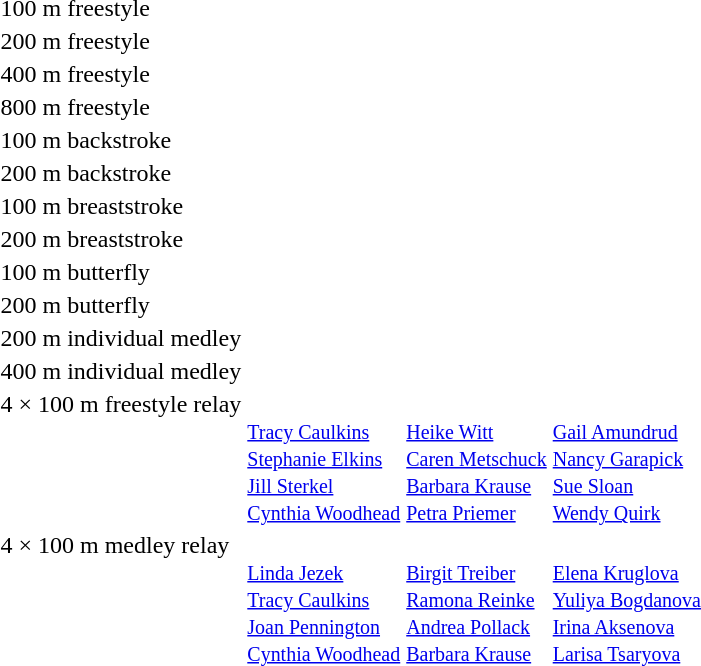<table>
<tr valign="top">
<td>100 m freestyle</td>
<td></td>
<td></td>
<td></td>
</tr>
<tr>
<td>200 m freestyle</td>
<td></td>
<td></td>
<td></td>
</tr>
<tr>
<td>400 m freestyle</td>
<td></td>
<td></td>
<td></td>
</tr>
<tr>
<td>800 m freestyle</td>
<td></td>
<td></td>
<td></td>
</tr>
<tr>
<td>100 m backstroke</td>
<td></td>
<td></td>
<td></td>
</tr>
<tr>
<td>200 m backstroke</td>
<td></td>
<td></td>
<td></td>
</tr>
<tr>
<td>100 m breaststroke</td>
<td></td>
<td></td>
<td></td>
</tr>
<tr>
<td>200 m breaststroke</td>
<td></td>
<td></td>
<td></td>
</tr>
<tr>
<td>100 m butterfly</td>
<td></td>
<td></td>
<td></td>
</tr>
<tr>
<td>200 m butterfly</td>
<td></td>
<td></td>
<td></td>
</tr>
<tr>
<td>200 m individual medley</td>
<td></td>
<td></td>
<td></td>
</tr>
<tr>
<td>400 m individual medley</td>
<td></td>
<td></td>
<td></td>
</tr>
<tr valign=top>
<td>4 × 100 m freestyle relay</td>
<td><br><small><a href='#'>Tracy Caulkins</a><br><a href='#'>Stephanie Elkins</a><br><a href='#'>Jill Sterkel</a><br><a href='#'>Cynthia Woodhead</a></small></td>
<td><br><small><a href='#'>Heike Witt</a><br><a href='#'>Caren Metschuck</a><br><a href='#'>Barbara Krause</a><br><a href='#'>Petra Priemer</a></small></td>
<td><br><small><a href='#'>Gail Amundrud</a><br><a href='#'>Nancy Garapick</a><br><a href='#'>Sue Sloan</a><br><a href='#'>Wendy Quirk</a></small></td>
</tr>
<tr valign=top>
<td>4 × 100 m medley relay</td>
<td><br><small><a href='#'>Linda Jezek</a><br><a href='#'>Tracy Caulkins</a><br><a href='#'>Joan Pennington</a><br><a href='#'>Cynthia Woodhead</a></small></td>
<td><br><small><a href='#'>Birgit Treiber</a><br><a href='#'>Ramona Reinke</a><br><a href='#'>Andrea Pollack</a><br><a href='#'>Barbara Krause</a></small></td>
<td><br><small><a href='#'>Elena Kruglova</a><br><a href='#'>Yuliya Bogdanova</a><br><a href='#'>Irina Aksenova</a><br><a href='#'>Larisa Tsaryova</a></small></td>
</tr>
</table>
